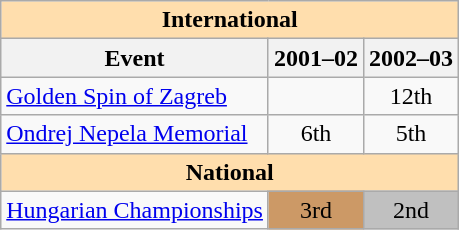<table class="wikitable" style="text-align:center">
<tr>
<th style="background-color: #ffdead; " colspan=3 align=center>International</th>
</tr>
<tr>
<th>Event</th>
<th>2001–02</th>
<th>2002–03</th>
</tr>
<tr>
<td align=left><a href='#'>Golden Spin of Zagreb</a></td>
<td></td>
<td>12th</td>
</tr>
<tr>
<td align=left><a href='#'>Ondrej Nepela Memorial</a></td>
<td>6th</td>
<td>5th</td>
</tr>
<tr>
<th style="background-color: #ffdead; " colspan=3 align=center>National</th>
</tr>
<tr>
<td align=left><a href='#'>Hungarian Championships</a></td>
<td bgcolor=cc9966>3rd</td>
<td bgcolor=silver>2nd</td>
</tr>
</table>
